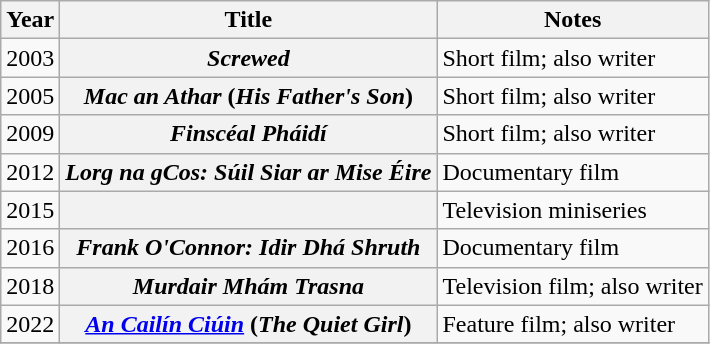<table class="wikitable plainrowheaders sortable">
<tr>
<th scope="col">Year</th>
<th scope="col">Title</th>
<th scope="col" class="unsortable">Notes</th>
</tr>
<tr>
<td style="text-align:center;">2003</td>
<th scope=row><em>Screwed</em></th>
<td>Short film; also writer</td>
</tr>
<tr>
<td style="text-align:center;">2005</td>
<th scope=row><em>Mac an Athar</em> (<em>His Father's Son</em>)</th>
<td>Short film; also writer</td>
</tr>
<tr>
<td style="text-align:center;">2009</td>
<th scope=row><em>Finscéal Pháidí</em></th>
<td>Short film; also writer<br></td>
</tr>
<tr>
<td style="text-align:center;">2012</td>
<th scope=row><em>Lorg na gCos: Súil Siar ar Mise Éire</em></th>
<td>Documentary film</td>
</tr>
<tr>
<td style="text-align:center;">2015</td>
<th scope=row><em></em></th>
<td>Television miniseries</td>
</tr>
<tr>
<td style="text-align:center;">2016</td>
<th scope=row><em>Frank O'Connor: Idir Dhá Shruth</em></th>
<td>Documentary film</td>
</tr>
<tr>
<td style="text-align:center;">2018</td>
<th scope=row><em>Murdair Mhám Trasna</em></th>
<td>Television film; also writer</td>
</tr>
<tr>
<td style="text-align:center;">2022</td>
<th scope=row><em><a href='#'>An Cailín Ciúin</a></em> (<em>The Quiet Girl</em>)</th>
<td>Feature film; also writer</td>
</tr>
<tr>
</tr>
</table>
